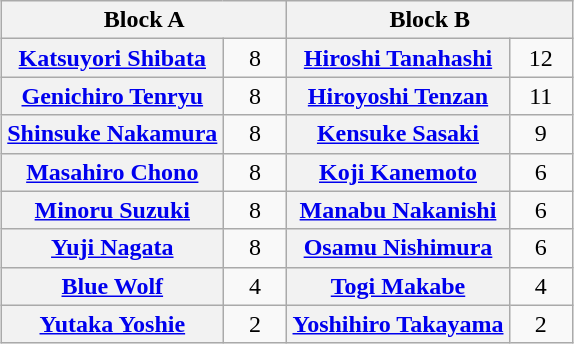<table class="wikitable" style="margin: 1em auto 1em auto;text-align:center">
<tr>
<th colspan="2" style="width:50%">Block A</th>
<th colspan="2" style="width:50%">Block B</th>
</tr>
<tr>
<th><a href='#'>Katsuyori Shibata</a></th>
<td style="width:35px">8</td>
<th><a href='#'>Hiroshi Tanahashi</a></th>
<td style="width:35px">12</td>
</tr>
<tr>
<th><a href='#'>Genichiro Tenryu</a></th>
<td>8</td>
<th><a href='#'>Hiroyoshi Tenzan</a></th>
<td>11</td>
</tr>
<tr>
<th><a href='#'>Shinsuke Nakamura</a></th>
<td>8</td>
<th><a href='#'>Kensuke Sasaki</a></th>
<td>9</td>
</tr>
<tr>
<th><a href='#'>Masahiro Chono</a></th>
<td>8</td>
<th><a href='#'>Koji Kanemoto</a></th>
<td>6</td>
</tr>
<tr>
<th><a href='#'>Minoru Suzuki</a></th>
<td>8</td>
<th><a href='#'>Manabu Nakanishi</a></th>
<td>6</td>
</tr>
<tr>
<th><a href='#'>Yuji Nagata</a></th>
<td>8</td>
<th><a href='#'>Osamu Nishimura</a></th>
<td>6</td>
</tr>
<tr>
<th><a href='#'>Blue Wolf</a></th>
<td>4</td>
<th><a href='#'>Togi Makabe</a></th>
<td>4</td>
</tr>
<tr>
<th><a href='#'>Yutaka Yoshie</a></th>
<td>2</td>
<th><a href='#'>Yoshihiro Takayama</a></th>
<td>2</td>
</tr>
</table>
